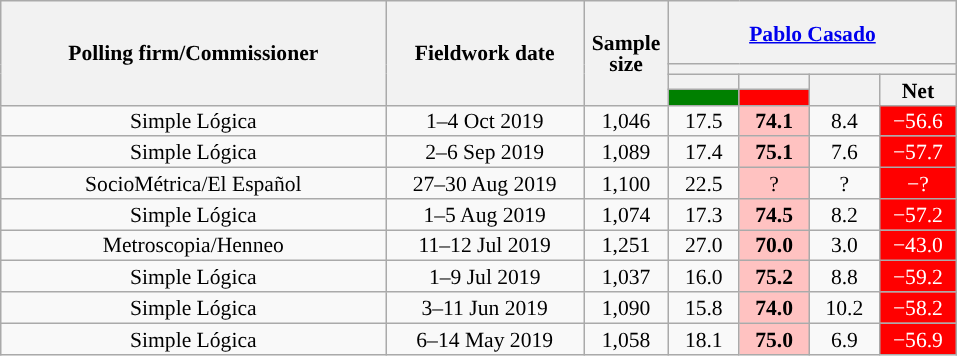<table class="wikitable collapsible collapsed" style="text-align:center; font-size:90%; line-height:14px;">
<tr style="height:42px;">
<th style="width:250px;" rowspan="4">Polling firm/Commissioner</th>
<th style="width:125px;" rowspan="4">Fieldwork date</th>
<th style="width:50px;" rowspan="4">Sample size</th>
<th style="width:185px;" colspan="4"><a href='#'>Pablo Casado</a><br></th>
</tr>
<tr>
<th colspan="4" style="background:"></th>
</tr>
<tr>
<th style="width:30px;"></th>
<th style="width:30px;"></th>
<th style="width:30px;" rowspan="2"></th>
<th style="width:30px;" rowspan="2">Net</th>
</tr>
<tr>
<th style="color:inherit;background:#008000;"></th>
<th style="color:inherit;background:#FF0000;"></th>
</tr>
<tr>
<td>Simple Lógica</td>
<td>1–4 Oct 2019</td>
<td>1,046</td>
<td>17.5</td>
<td style="background:#FFC2C1;"><strong>74.1</strong></td>
<td>8.4</td>
<td style="background:#FF0000; color:white;">−56.6</td>
</tr>
<tr>
<td>Simple Lógica</td>
<td>2–6 Sep 2019</td>
<td>1,089</td>
<td>17.4</td>
<td style="background:#FFC2C1;"><strong>75.1</strong></td>
<td>7.6</td>
<td style="background:#FF0000; color:white;">−57.7</td>
</tr>
<tr>
<td>SocioMétrica/El Español</td>
<td>27–30 Aug 2019</td>
<td>1,100</td>
<td>22.5</td>
<td style="background:#FFC2C1;">?</td>
<td>?</td>
<td style="background:#FF0000; color:white;">−?</td>
</tr>
<tr>
<td>Simple Lógica</td>
<td>1–5 Aug 2019</td>
<td>1,074</td>
<td>17.3</td>
<td style="background:#FFC2C1;"><strong>74.5</strong></td>
<td>8.2</td>
<td style="background:#FF0000; color:white;">−57.2</td>
</tr>
<tr>
<td>Metroscopia/Henneo</td>
<td>11–12 Jul 2019</td>
<td>1,251</td>
<td>27.0</td>
<td style="background:#FFC2C1;"><strong>70.0</strong></td>
<td>3.0</td>
<td style="background:#FF0000; color:white;">−43.0</td>
</tr>
<tr>
<td>Simple Lógica</td>
<td>1–9 Jul 2019</td>
<td>1,037</td>
<td>16.0</td>
<td style="background:#FFC2C1;"><strong>75.2</strong></td>
<td>8.8</td>
<td style="background:#FF0000; color:white;">−59.2</td>
</tr>
<tr>
<td>Simple Lógica</td>
<td>3–11 Jun 2019</td>
<td>1,090</td>
<td>15.8</td>
<td style="background:#FFC2C1;"><strong>74.0</strong></td>
<td>10.2</td>
<td style="background:#FF0000; color:white;">−58.2</td>
</tr>
<tr>
<td>Simple Lógica</td>
<td>6–14 May 2019</td>
<td>1,058</td>
<td>18.1</td>
<td style="background:#FFC2C1;"><strong>75.0</strong></td>
<td>6.9</td>
<td style="background:#FF0000; color:white;">−56.9</td>
</tr>
</table>
